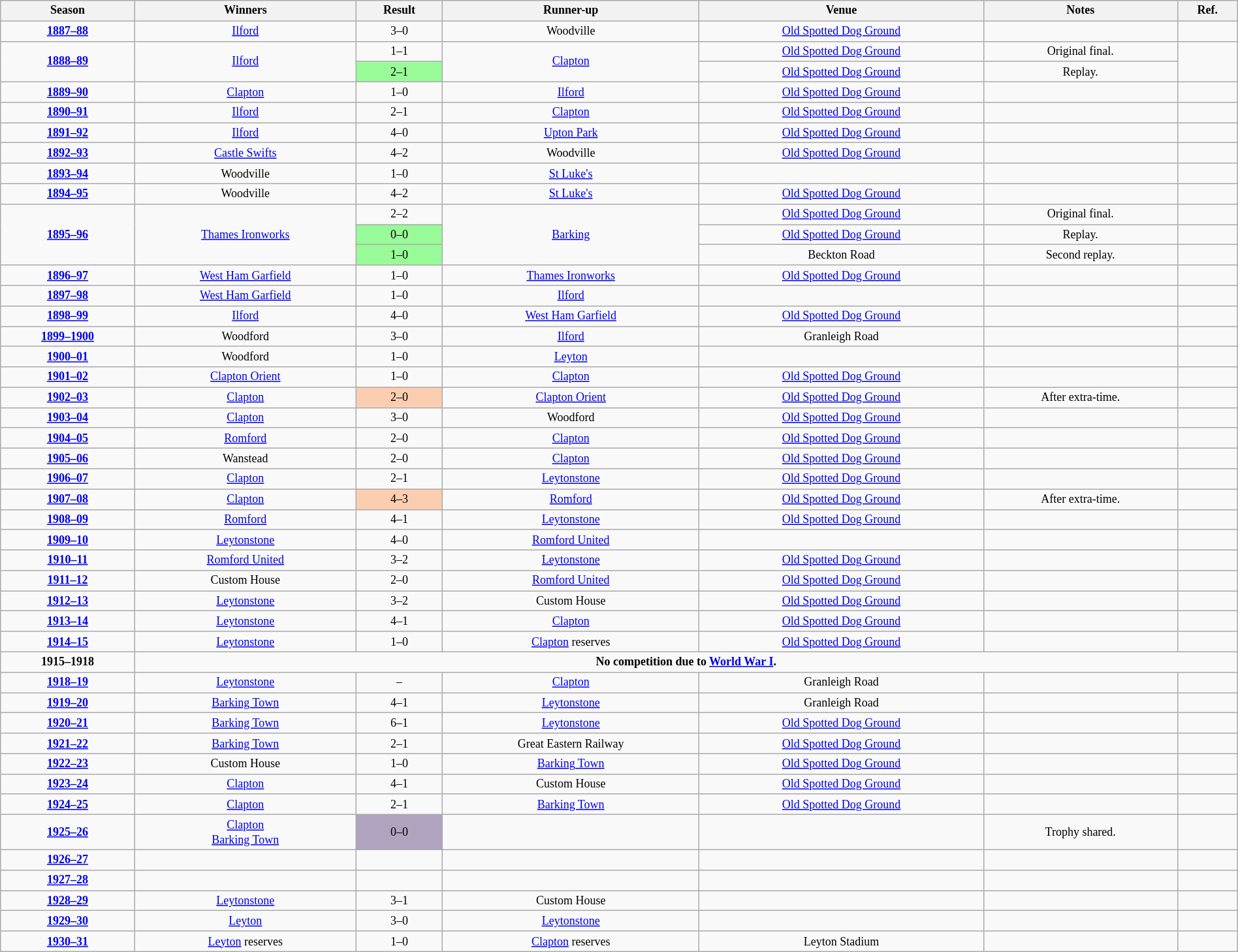<table class="wikitable" style="text-align: center; width: 100%; font-size: 12px">
<tr>
<th>Season</th>
<th>Winners</th>
<th>Result</th>
<th>Runner-up</th>
<th>Venue</th>
<th>Notes</th>
<th>Ref.</th>
</tr>
<tr>
<td><strong><a href='#'>1887–88</a></strong></td>
<td><a href='#'>Ilford</a></td>
<td>3–0</td>
<td>Woodville</td>
<td><a href='#'>Old Spotted Dog Ground</a></td>
<td></td>
<td></td>
</tr>
<tr>
<td rowspan=2><strong><a href='#'>1888–89</a></strong></td>
<td rowspan=2><a href='#'>Ilford</a></td>
<td>1–1</td>
<td rowspan=2><a href='#'>Clapton</a></td>
<td><a href='#'>Old Spotted Dog Ground</a></td>
<td>Original final.</td>
<td rowspan=2></td>
</tr>
<tr>
<td style="background-color:#98FB98">2–1</td>
<td><a href='#'>Old Spotted Dog Ground</a></td>
<td>Replay.</td>
</tr>
<tr>
<td><strong><a href='#'>1889–90</a></strong></td>
<td><a href='#'>Clapton</a></td>
<td>1–0</td>
<td><a href='#'>Ilford</a></td>
<td><a href='#'>Old Spotted Dog Ground</a></td>
<td></td>
<td></td>
</tr>
<tr>
<td><strong><a href='#'>1890–91</a></strong></td>
<td><a href='#'>Ilford</a></td>
<td>2–1</td>
<td><a href='#'>Clapton</a></td>
<td><a href='#'>Old Spotted Dog Ground</a></td>
<td></td>
<td></td>
</tr>
<tr>
<td><strong><a href='#'>1891–92</a></strong></td>
<td><a href='#'>Ilford</a></td>
<td>4–0</td>
<td><a href='#'>Upton Park</a></td>
<td><a href='#'>Old Spotted Dog Ground</a></td>
<td></td>
<td></td>
</tr>
<tr>
<td><strong><a href='#'>1892–93</a></strong></td>
<td><a href='#'>Castle Swifts</a></td>
<td>4–2</td>
<td>Woodville</td>
<td><a href='#'>Old Spotted Dog Ground</a></td>
<td></td>
<td></td>
</tr>
<tr>
<td><strong><a href='#'>1893–94</a></strong></td>
<td>Woodville</td>
<td>1–0</td>
<td><a href='#'>St Luke's</a></td>
<td></td>
<td></td>
<td></td>
</tr>
<tr>
<td><strong><a href='#'>1894–95</a></strong></td>
<td>Woodville</td>
<td>4–2</td>
<td><a href='#'>St Luke's</a></td>
<td><a href='#'>Old Spotted Dog Ground</a></td>
<td></td>
<td></td>
</tr>
<tr>
<td rowspan=3><strong><a href='#'>1895–96</a></strong></td>
<td rowspan=3><a href='#'>Thames Ironworks</a></td>
<td>2–2</td>
<td rowspan=3><a href='#'>Barking</a></td>
<td><a href='#'>Old Spotted Dog Ground</a></td>
<td>Original final.</td>
<td></td>
</tr>
<tr>
<td style="background-color:#98FB98">0–0</td>
<td><a href='#'>Old Spotted Dog Ground</a></td>
<td>Replay.</td>
<td></td>
</tr>
<tr>
<td style="background-color:#98FB98">1–0</td>
<td>Beckton Road</td>
<td>Second replay.</td>
<td></td>
</tr>
<tr>
<td><strong><a href='#'>1896–97</a></strong></td>
<td><a href='#'>West Ham Garfield</a></td>
<td>1–0</td>
<td><a href='#'>Thames Ironworks</a></td>
<td><a href='#'>Old Spotted Dog Ground</a></td>
<td></td>
<td></td>
</tr>
<tr>
<td><strong><a href='#'>1897–98</a></strong></td>
<td><a href='#'>West Ham Garfield</a></td>
<td>1–0</td>
<td><a href='#'>Ilford</a></td>
<td></td>
<td></td>
<td></td>
</tr>
<tr>
<td><strong><a href='#'>1898–99</a></strong></td>
<td><a href='#'>Ilford</a></td>
<td>4–0</td>
<td><a href='#'>West Ham Garfield</a></td>
<td><a href='#'>Old Spotted Dog Ground</a></td>
<td></td>
<td></td>
</tr>
<tr>
<td><strong><a href='#'>1899–1900</a></strong></td>
<td>Woodford</td>
<td>3–0</td>
<td><a href='#'>Ilford</a></td>
<td>Granleigh Road</td>
<td></td>
<td></td>
</tr>
<tr>
<td><strong><a href='#'>1900–01</a></strong></td>
<td>Woodford</td>
<td>1–0</td>
<td><a href='#'>Leyton</a></td>
<td></td>
<td></td>
<td></td>
</tr>
<tr>
<td><strong><a href='#'>1901–02</a></strong></td>
<td><a href='#'>Clapton Orient</a></td>
<td>1–0</td>
<td><a href='#'>Clapton</a></td>
<td><a href='#'>Old Spotted Dog Ground</a></td>
<td></td>
<td></td>
</tr>
<tr>
<td><strong><a href='#'>1902–03</a></strong></td>
<td><a href='#'>Clapton</a></td>
<td style="background-color:#FBCEB1">2–0</td>
<td><a href='#'>Clapton Orient</a></td>
<td><a href='#'>Old Spotted Dog Ground</a></td>
<td>After extra-time.</td>
<td></td>
</tr>
<tr>
<td><strong><a href='#'>1903–04</a></strong></td>
<td><a href='#'>Clapton</a></td>
<td>3–0</td>
<td>Woodford</td>
<td><a href='#'>Old Spotted Dog Ground</a></td>
<td></td>
<td></td>
</tr>
<tr>
<td><strong><a href='#'>1904–05</a></strong></td>
<td><a href='#'>Romford</a></td>
<td>2–0</td>
<td><a href='#'>Clapton</a></td>
<td><a href='#'>Old Spotted Dog Ground</a></td>
<td></td>
<td></td>
</tr>
<tr>
<td><strong><a href='#'>1905–06</a></strong></td>
<td>Wanstead</td>
<td>2–0</td>
<td><a href='#'>Clapton</a></td>
<td><a href='#'>Old Spotted Dog Ground</a></td>
<td></td>
<td></td>
</tr>
<tr>
<td><strong><a href='#'>1906–07</a></strong></td>
<td><a href='#'>Clapton</a></td>
<td>2–1</td>
<td><a href='#'>Leytonstone</a></td>
<td><a href='#'>Old Spotted Dog Ground</a></td>
<td></td>
<td></td>
</tr>
<tr>
<td><strong><a href='#'>1907–08</a></strong></td>
<td><a href='#'>Clapton</a></td>
<td style="background-color:#FBCEB1">4–3</td>
<td><a href='#'>Romford</a></td>
<td><a href='#'>Old Spotted Dog Ground</a></td>
<td>After extra-time.</td>
<td></td>
</tr>
<tr>
<td><strong><a href='#'>1908–09</a></strong></td>
<td><a href='#'>Romford</a></td>
<td>4–1</td>
<td><a href='#'>Leytonstone</a></td>
<td><a href='#'>Old Spotted Dog Ground</a></td>
<td></td>
<td></td>
</tr>
<tr>
<td><strong><a href='#'>1909–10</a></strong></td>
<td><a href='#'>Leytonstone</a></td>
<td>4–0</td>
<td><a href='#'>Romford United</a></td>
<td></td>
<td></td>
<td></td>
</tr>
<tr>
<td><strong><a href='#'>1910–11</a></strong></td>
<td><a href='#'>Romford United</a></td>
<td>3–2</td>
<td><a href='#'>Leytonstone</a></td>
<td><a href='#'>Old Spotted Dog Ground</a></td>
<td></td>
<td></td>
</tr>
<tr>
<td><strong><a href='#'>1911–12</a></strong></td>
<td>Custom House</td>
<td>2–0</td>
<td><a href='#'>Romford United</a></td>
<td><a href='#'>Old Spotted Dog Ground</a></td>
<td></td>
<td></td>
</tr>
<tr>
<td><strong><a href='#'>1912–13</a></strong></td>
<td><a href='#'>Leytonstone</a></td>
<td>3–2</td>
<td>Custom House</td>
<td><a href='#'>Old Spotted Dog Ground</a></td>
<td></td>
<td></td>
</tr>
<tr>
<td><strong><a href='#'>1913–14</a></strong></td>
<td><a href='#'>Leytonstone</a></td>
<td>4–1</td>
<td><a href='#'>Clapton</a></td>
<td><a href='#'>Old Spotted Dog Ground</a></td>
<td></td>
<td></td>
</tr>
<tr>
<td><strong><a href='#'>1914–15</a></strong></td>
<td><a href='#'>Leytonstone</a></td>
<td>1–0</td>
<td><a href='#'>Clapton</a> reserves</td>
<td><a href='#'>Old Spotted Dog Ground</a></td>
<td></td>
<td></td>
</tr>
<tr>
<td><strong>1915–1918</strong></td>
<td colspan=6><strong>No competition due to <a href='#'>World War I</a>.</strong></td>
</tr>
<tr>
<td><strong><a href='#'>1918–19</a></strong></td>
<td><a href='#'>Leytonstone</a></td>
<td>–</td>
<td><a href='#'>Clapton</a></td>
<td>Granleigh Road</td>
<td></td>
<td></td>
</tr>
<tr>
<td><strong><a href='#'>1919–20</a></strong></td>
<td><a href='#'>Barking Town</a></td>
<td>4–1</td>
<td><a href='#'>Leytonstone</a></td>
<td>Granleigh Road</td>
<td></td>
<td></td>
</tr>
<tr>
<td><strong><a href='#'>1920–21</a></strong></td>
<td><a href='#'>Barking Town</a></td>
<td>6–1</td>
<td><a href='#'>Leytonstone</a></td>
<td><a href='#'>Old Spotted Dog Ground</a></td>
<td></td>
<td></td>
</tr>
<tr>
<td><strong><a href='#'>1921–22</a></strong></td>
<td><a href='#'>Barking Town</a></td>
<td>2–1</td>
<td>Great Eastern Railway</td>
<td><a href='#'>Old Spotted Dog Ground</a></td>
<td></td>
<td></td>
</tr>
<tr>
<td><strong><a href='#'>1922–23</a></strong></td>
<td>Custom House</td>
<td>1–0</td>
<td><a href='#'>Barking Town</a></td>
<td><a href='#'>Old Spotted Dog Ground</a></td>
<td></td>
<td></td>
</tr>
<tr>
<td><strong><a href='#'>1923–24</a></strong></td>
<td><a href='#'>Clapton</a></td>
<td>4–1</td>
<td>Custom House</td>
<td><a href='#'>Old Spotted Dog Ground</a></td>
<td></td>
<td></td>
</tr>
<tr>
<td><strong><a href='#'>1924–25</a></strong></td>
<td><a href='#'>Clapton</a></td>
<td>2–1</td>
<td><a href='#'>Barking Town</a></td>
<td><a href='#'>Old Spotted Dog Ground</a></td>
<td></td>
<td></td>
</tr>
<tr>
<td><strong><a href='#'>1925–26</a></strong></td>
<td><a href='#'>Clapton</a><br><a href='#'>Barking Town</a></td>
<td style="background-color:#afa3bf">0–0</td>
<td></td>
<td></td>
<td>Trophy shared.</td>
<td></td>
</tr>
<tr>
<td><strong><a href='#'>1926–27</a></strong></td>
<td></td>
<td></td>
<td></td>
<td></td>
<td></td>
<td></td>
</tr>
<tr>
<td><strong><a href='#'>1927–28</a></strong></td>
<td></td>
<td></td>
<td></td>
<td></td>
<td></td>
<td></td>
</tr>
<tr>
<td><strong><a href='#'>1928–29</a></strong></td>
<td><a href='#'>Leytonstone</a></td>
<td>3–1</td>
<td>Custom House</td>
<td></td>
<td></td>
<td></td>
</tr>
<tr>
<td><strong><a href='#'>1929–30</a></strong></td>
<td><a href='#'>Leyton</a></td>
<td>3–0</td>
<td><a href='#'>Leytonstone</a></td>
<td></td>
<td></td>
<td></td>
</tr>
<tr>
<td><strong><a href='#'>1930–31</a></strong></td>
<td><a href='#'>Leyton</a> reserves</td>
<td>1–0</td>
<td><a href='#'>Clapton</a> reserves</td>
<td>Leyton Stadium</td>
<td></td>
<td></td>
</tr>
</table>
